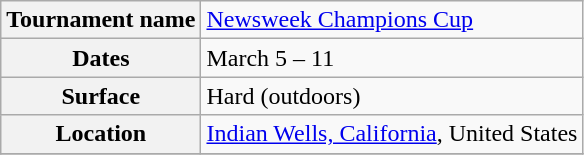<table class="wikitable">
<tr>
<th>Tournament name</th>
<td><a href='#'>Newsweek Champions Cup</a></td>
</tr>
<tr>
<th>Dates</th>
<td>March 5 – 11</td>
</tr>
<tr>
<th>Surface</th>
<td>Hard (outdoors)</td>
</tr>
<tr>
<th>Location</th>
<td><a href='#'>Indian Wells, California</a>, United States</td>
</tr>
<tr>
</tr>
</table>
